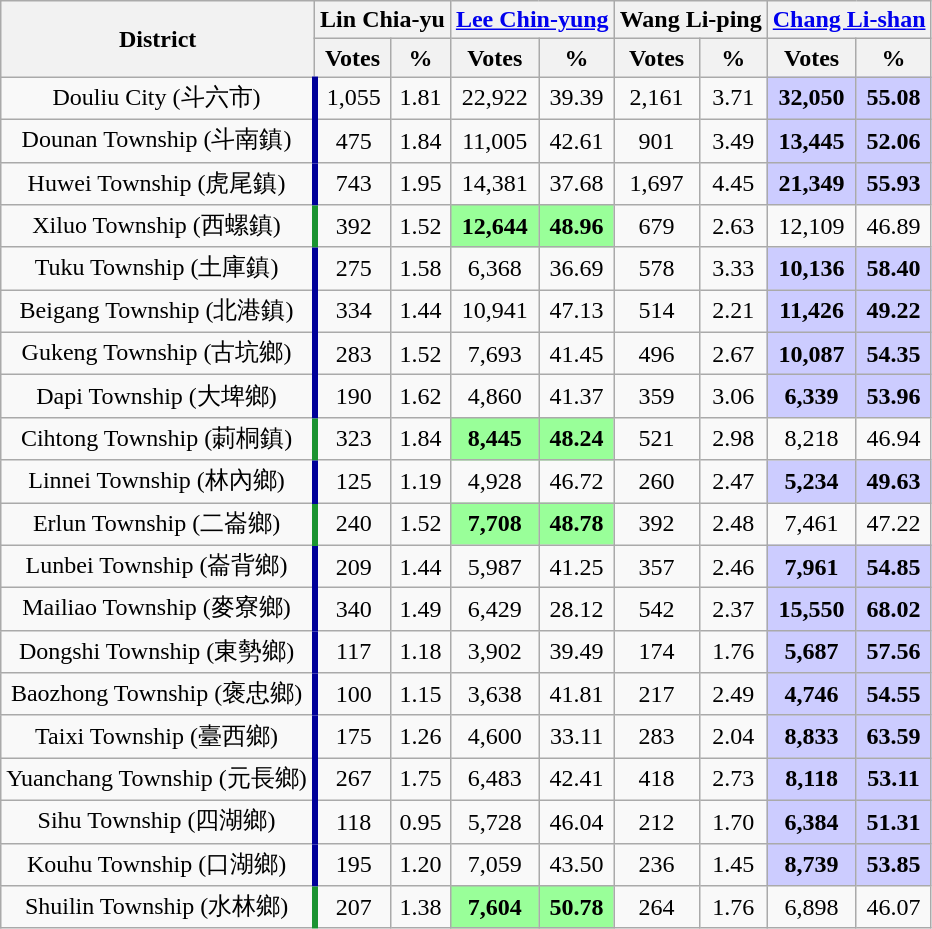<table class="wikitable collapsible sortable" style="text-align:center">
<tr>
<th rowspan=2;">District</th>
<th colspan=2; border-bottom:4px solid #707070;"> Lin Chia-yu</th>
<th colspan=2; border-bottom:4px solid #1B9431;"> <a href='#'>Lee Chin-yung</a></th>
<th colspan=2; border-bottom:4px solid #707070;"> Wang Li-ping</th>
<th colspan=2; border-bottom:4px solid #000099;"> <a href='#'>Chang Li-shan</a></th>
</tr>
<tr>
<th>Votes</th>
<th>%</th>
<th>Votes</th>
<th>%</th>
<th>Votes</th>
<th>%</th>
<th>Votes</th>
<th>%</th>
</tr>
<tr>
<td style="border-right:4px solid #000099;">Douliu City (斗六市)</td>
<td>1,055</td>
<td>1.81</td>
<td>22,922</td>
<td>39.39</td>
<td>2,161</td>
<td>3.71</td>
<td style="background-color:#CCCCFF;"><strong>32,050</strong></td>
<td style="background-color:#CCCCFF;"><strong>55.08</strong></td>
</tr>
<tr>
<td style="border-right:4px solid #000099;">Dounan Township (斗南鎮)</td>
<td>475</td>
<td>1.84</td>
<td>11,005</td>
<td>42.61</td>
<td>901</td>
<td>3.49</td>
<td style="background-color:#CCCCFF;"><strong>13,445</strong></td>
<td style="background-color:#CCCCFF;"><strong>52.06</strong></td>
</tr>
<tr>
<td style="border-right:4px solid #000099;">Huwei Township (虎尾鎮)</td>
<td>743</td>
<td>1.95</td>
<td>14,381</td>
<td>37.68</td>
<td>1,697</td>
<td>4.45</td>
<td style="background-color:#CCCCFF;"><strong>21,349</strong></td>
<td style="background-color:#CCCCFF;"><strong>55.93</strong></td>
</tr>
<tr>
<td style="border-right:4px solid #1B9431;">Xiluo Township (西螺鎮)</td>
<td>392</td>
<td>1.52</td>
<td style="background-color:#99FF99;"><strong>12,644</strong></td>
<td style="background-color:#99FF99;"><strong>48.96</strong></td>
<td>679</td>
<td>2.63</td>
<td>12,109</td>
<td>46.89</td>
</tr>
<tr>
<td style="border-right:4px solid #000099;">Tuku Township (土庫鎮)</td>
<td>275</td>
<td>1.58</td>
<td>6,368</td>
<td>36.69</td>
<td>578</td>
<td>3.33</td>
<td style="background-color:#CCCCFF;"><strong>10,136</strong></td>
<td style="background-color:#CCCCFF;"><strong>58.40</strong></td>
</tr>
<tr>
<td style="border-right:4px solid #000099;">Beigang Township (北港鎮)</td>
<td>334</td>
<td>1.44</td>
<td>10,941</td>
<td>47.13</td>
<td>514</td>
<td>2.21</td>
<td style="background-color:#CCCCFF;"><strong>11,426</strong></td>
<td style="background-color:#CCCCFF;"><strong>49.22</strong></td>
</tr>
<tr>
<td style="border-right:4px solid #000099;">Gukeng Township (古坑鄉)</td>
<td>283</td>
<td>1.52</td>
<td>7,693</td>
<td>41.45</td>
<td>496</td>
<td>2.67</td>
<td style="background-color:#CCCCFF;"><strong>10,087</strong></td>
<td style="background-color:#CCCCFF;"><strong>54.35</strong></td>
</tr>
<tr>
<td style="border-right:4px solid #000099;">Dapi Township (大埤鄉)</td>
<td>190</td>
<td>1.62</td>
<td>4,860</td>
<td>41.37</td>
<td>359</td>
<td>3.06</td>
<td style="background-color:#CCCCFF;"><strong>6,339</strong></td>
<td style="background-color:#CCCCFF;"><strong>53.96</strong></td>
</tr>
<tr>
<td style="border-right:4px solid #1B9431;">Cihtong Township (莿桐鎮)</td>
<td>323</td>
<td>1.84</td>
<td style="background-color:#99FF99;"><strong>8,445</strong></td>
<td style="background-color:#99FF99;"><strong>48.24</strong></td>
<td>521</td>
<td>2.98</td>
<td>8,218</td>
<td>46.94</td>
</tr>
<tr>
<td style="border-right:4px solid #000099;">Linnei Township (林內鄉)</td>
<td>125</td>
<td>1.19</td>
<td>4,928</td>
<td>46.72</td>
<td>260</td>
<td>2.47</td>
<td style="background-color:#CCCCFF;"><strong>5,234</strong></td>
<td style="background-color:#CCCCFF;"><strong>49.63</strong></td>
</tr>
<tr>
<td style="border-right:4px solid #1B9431;">Erlun Township (二崙鄉)</td>
<td>240</td>
<td>1.52</td>
<td style="background-color:#99FF99;"><strong>7,708</strong></td>
<td style="background-color:#99FF99;"><strong>48.78</strong></td>
<td>392</td>
<td>2.48</td>
<td>7,461</td>
<td>47.22</td>
</tr>
<tr>
<td style="border-right:4px solid #000099;">Lunbei Township (崙背鄉)</td>
<td>209</td>
<td>1.44</td>
<td>5,987</td>
<td>41.25</td>
<td>357</td>
<td>2.46</td>
<td style="background-color:#CCCCFF;"><strong>7,961</strong></td>
<td style="background-color:#CCCCFF;"><strong>54.85</strong></td>
</tr>
<tr>
<td style="border-right:4px solid #000099;">Mailiao Township (麥寮鄉)</td>
<td>340</td>
<td>1.49</td>
<td>6,429</td>
<td>28.12</td>
<td>542</td>
<td>2.37</td>
<td style="background-color:#CCCCFF;"><strong>15,550</strong></td>
<td style="background-color:#CCCCFF;"><strong>68.02</strong></td>
</tr>
<tr>
<td style="border-right:4px solid #000099;">Dongshi Township (東勢鄉)</td>
<td>117</td>
<td>1.18</td>
<td>3,902</td>
<td>39.49</td>
<td>174</td>
<td>1.76</td>
<td style="background-color:#CCCCFF;"><strong>5,687</strong></td>
<td style="background-color:#CCCCFF;"><strong>57.56</strong></td>
</tr>
<tr>
<td style="border-right:4px solid #000099;">Baozhong Township (褒忠鄉)</td>
<td>100</td>
<td>1.15</td>
<td>3,638</td>
<td>41.81</td>
<td>217</td>
<td>2.49</td>
<td style="background-color:#CCCCFF;"><strong>4,746</strong></td>
<td style="background-color:#CCCCFF;"><strong>54.55</strong></td>
</tr>
<tr>
<td style="border-right:4px solid #000099;">Taixi Township (臺西鄉)</td>
<td>175</td>
<td>1.26</td>
<td>4,600</td>
<td>33.11</td>
<td>283</td>
<td>2.04</td>
<td style="background-color:#CCCCFF;"><strong>8,833</strong></td>
<td style="background-color:#CCCCFF;"><strong>63.59</strong></td>
</tr>
<tr>
<td style="border-right:4px solid #000099;">Yuanchang Township (元長鄉)</td>
<td>267</td>
<td>1.75</td>
<td>6,483</td>
<td>42.41</td>
<td>418</td>
<td>2.73</td>
<td style="background-color:#CCCCFF;"><strong>8,118</strong></td>
<td style="background-color:#CCCCFF;"><strong>53.11</strong></td>
</tr>
<tr>
<td style="border-right:4px solid #000099;">Sihu Township (四湖鄉)</td>
<td>118</td>
<td>0.95</td>
<td>5,728</td>
<td>46.04</td>
<td>212</td>
<td>1.70</td>
<td style="background-color:#CCCCFF;"><strong>6,384</strong></td>
<td style="background-color:#CCCCFF;"><strong>51.31</strong></td>
</tr>
<tr>
<td style="border-right:4px solid #000099;">Kouhu Township (口湖鄉)</td>
<td>195</td>
<td>1.20</td>
<td>7,059</td>
<td>43.50</td>
<td>236</td>
<td>1.45</td>
<td style="background-color:#CCCCFF;"><strong>8,739</strong></td>
<td style="background-color:#CCCCFF;"><strong>53.85</strong></td>
</tr>
<tr>
<td style="border-right:4px solid #1B9431;">Shuilin Township (水林鄉)</td>
<td>207</td>
<td>1.38</td>
<td style="background-color:#99FF99;"><strong>7,604</strong></td>
<td style="background-color:#99FF99;"><strong>50.78</strong></td>
<td>264</td>
<td>1.76</td>
<td>6,898</td>
<td>46.07</td>
</tr>
</table>
